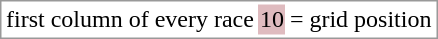<table border="0" style="border: 1px solid #999; background-color:#FFFFFF; text-align:center">
<tr>
<td>first column of every race</td>
<td style="background:#DFBBBF;">10</td>
<td>= grid position</td>
</tr>
</table>
